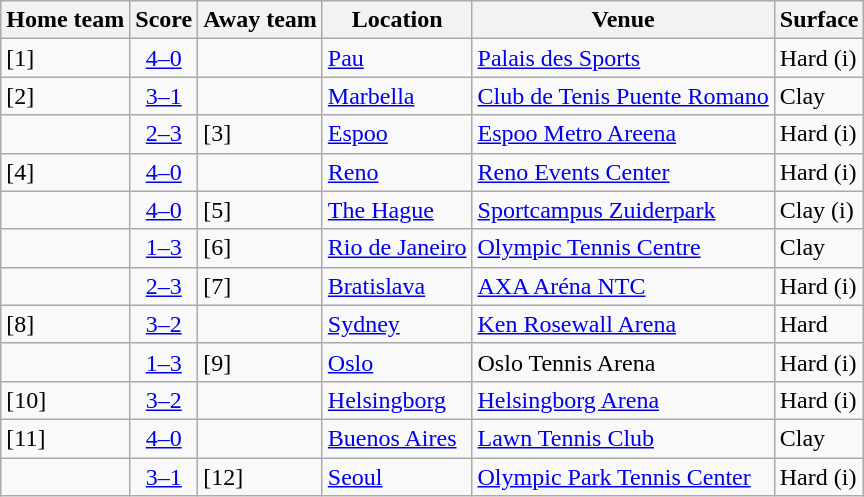<table class="wikitable">
<tr>
<th>Home team</th>
<th>Score</th>
<th>Away team</th>
<th>Location</th>
<th>Venue</th>
<th>Surface</th>
</tr>
<tr>
<td><strong></strong> [1]</td>
<td style="text-align:center;"><a href='#'>4–0</a></td>
<td></td>
<td><a href='#'>Pau</a></td>
<td><a href='#'>Palais des Sports</a></td>
<td>Hard (i)</td>
</tr>
<tr>
<td><strong></strong> [2]</td>
<td style="text-align:center;"><a href='#'>3–1</a></td>
<td></td>
<td><a href='#'>Marbella</a></td>
<td><a href='#'>Club de Tenis Puente Romano</a></td>
<td>Clay</td>
</tr>
<tr>
<td></td>
<td style="text-align:center;"><a href='#'>2–3</a></td>
<td><strong></strong> [3]</td>
<td><a href='#'>Espoo</a></td>
<td><a href='#'>Espoo Metro Areena</a></td>
<td>Hard (i)</td>
</tr>
<tr>
<td><strong></strong> [4]</td>
<td style="text-align:center;"><a href='#'>4–0</a></td>
<td></td>
<td><a href='#'>Reno</a></td>
<td><a href='#'>Reno Events Center</a></td>
<td>Hard (i)</td>
</tr>
<tr>
<td><strong></strong></td>
<td style="text-align:center;"><a href='#'>4–0</a></td>
<td> [5]</td>
<td><a href='#'>The Hague</a></td>
<td><a href='#'>Sportcampus Zuiderpark</a></td>
<td>Clay (i)</td>
</tr>
<tr>
<td></td>
<td style="text-align:center;"><a href='#'>1–3</a></td>
<td><strong></strong> [6]</td>
<td><a href='#'>Rio de Janeiro</a></td>
<td><a href='#'>Olympic Tennis Centre</a></td>
<td>Clay</td>
</tr>
<tr>
<td></td>
<td style="text-align:center;"><a href='#'>2–3</a></td>
<td><strong></strong> [7]</td>
<td><a href='#'>Bratislava</a></td>
<td><a href='#'>AXA Aréna NTC</a></td>
<td>Hard (i)</td>
</tr>
<tr>
<td><strong></strong> [8]</td>
<td style="text-align:center;"><a href='#'>3–2</a></td>
<td></td>
<td><a href='#'>Sydney</a></td>
<td><a href='#'>Ken Rosewall Arena</a></td>
<td>Hard</td>
</tr>
<tr>
<td></td>
<td style="text-align:center;"><a href='#'>1–3</a></td>
<td><strong></strong> [9]</td>
<td><a href='#'>Oslo</a></td>
<td>Oslo Tennis Arena</td>
<td>Hard (i)</td>
</tr>
<tr>
<td><strong></strong> [10]</td>
<td style="text-align:center;"><a href='#'>3–2</a></td>
<td></td>
<td><a href='#'>Helsingborg</a></td>
<td><a href='#'>Helsingborg Arena</a></td>
<td>Hard (i)</td>
</tr>
<tr>
<td><strong></strong> [11]</td>
<td style="text-align:center;"><a href='#'>4–0</a></td>
<td></td>
<td><a href='#'>Buenos Aires</a></td>
<td><a href='#'>Lawn Tennis Club</a></td>
<td>Clay</td>
</tr>
<tr>
<td><strong></strong></td>
<td style="text-align:center;"><a href='#'>3–1</a></td>
<td> [12]</td>
<td><a href='#'>Seoul</a></td>
<td><a href='#'>Olympic Park Tennis Center</a></td>
<td>Hard (i)</td>
</tr>
</table>
